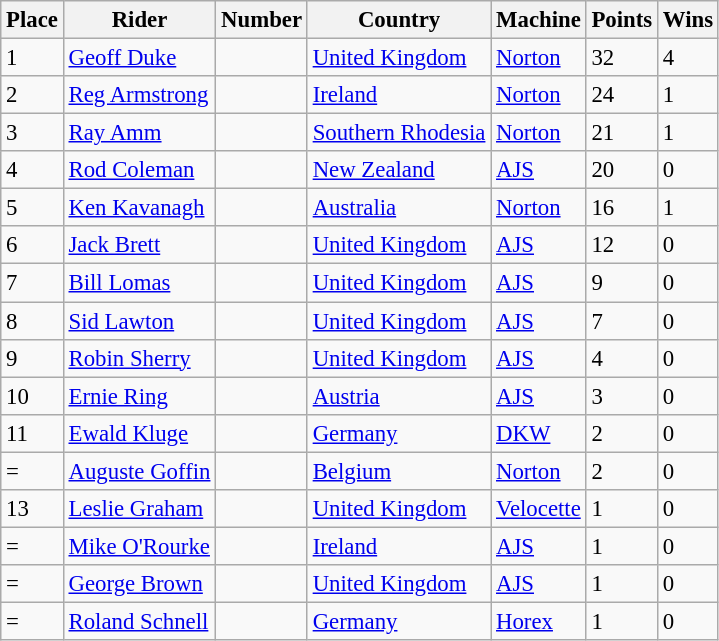<table class="wikitable" style="font-size: 95%;">
<tr>
<th>Place</th>
<th>Rider</th>
<th>Number</th>
<th>Country</th>
<th>Machine</th>
<th>Points</th>
<th>Wins</th>
</tr>
<tr>
<td>1</td>
<td> <a href='#'>Geoff Duke</a></td>
<td></td>
<td><a href='#'>United Kingdom</a></td>
<td><a href='#'>Norton</a></td>
<td>32</td>
<td>4</td>
</tr>
<tr>
<td>2</td>
<td> <a href='#'>Reg Armstrong</a></td>
<td></td>
<td><a href='#'>Ireland</a></td>
<td><a href='#'>Norton</a></td>
<td>24</td>
<td>1</td>
</tr>
<tr>
<td>3</td>
<td> <a href='#'>Ray Amm</a></td>
<td></td>
<td><a href='#'>Southern Rhodesia</a></td>
<td><a href='#'>Norton</a></td>
<td>21</td>
<td>1</td>
</tr>
<tr>
<td>4</td>
<td> <a href='#'>Rod Coleman</a></td>
<td></td>
<td><a href='#'>New Zealand</a></td>
<td><a href='#'>AJS</a></td>
<td>20</td>
<td>0</td>
</tr>
<tr>
<td>5</td>
<td> <a href='#'>Ken Kavanagh</a></td>
<td></td>
<td><a href='#'>Australia</a></td>
<td><a href='#'>Norton</a></td>
<td>16</td>
<td>1</td>
</tr>
<tr>
<td>6</td>
<td> <a href='#'>Jack Brett</a></td>
<td></td>
<td><a href='#'>United Kingdom</a></td>
<td><a href='#'>AJS</a></td>
<td>12</td>
<td>0</td>
</tr>
<tr>
<td>7</td>
<td> <a href='#'>Bill Lomas</a></td>
<td></td>
<td><a href='#'>United Kingdom</a></td>
<td><a href='#'>AJS</a></td>
<td>9</td>
<td>0</td>
</tr>
<tr>
<td>8</td>
<td> <a href='#'>Sid Lawton</a></td>
<td></td>
<td><a href='#'>United Kingdom</a></td>
<td><a href='#'>AJS</a></td>
<td>7</td>
<td>0</td>
</tr>
<tr>
<td>9</td>
<td> <a href='#'>Robin Sherry</a></td>
<td></td>
<td><a href='#'>United Kingdom</a></td>
<td><a href='#'>AJS</a></td>
<td>4</td>
<td>0</td>
</tr>
<tr>
<td>10</td>
<td> <a href='#'>Ernie Ring</a></td>
<td></td>
<td><a href='#'>Austria</a></td>
<td><a href='#'>AJS</a></td>
<td>3</td>
<td>0</td>
</tr>
<tr>
<td>11</td>
<td> <a href='#'>Ewald Kluge</a></td>
<td></td>
<td><a href='#'>Germany</a></td>
<td><a href='#'>DKW</a></td>
<td>2</td>
<td>0</td>
</tr>
<tr>
<td>=</td>
<td> <a href='#'>Auguste Goffin</a></td>
<td></td>
<td><a href='#'>Belgium</a></td>
<td><a href='#'>Norton</a></td>
<td>2</td>
<td>0</td>
</tr>
<tr>
<td>13</td>
<td> <a href='#'>Leslie Graham</a></td>
<td></td>
<td><a href='#'>United Kingdom</a></td>
<td><a href='#'>Velocette</a></td>
<td>1</td>
<td>0</td>
</tr>
<tr>
<td>=</td>
<td> <a href='#'>Mike O'Rourke</a></td>
<td></td>
<td><a href='#'>Ireland</a></td>
<td><a href='#'>AJS</a></td>
<td>1</td>
<td>0</td>
</tr>
<tr>
<td>=</td>
<td> <a href='#'>George Brown</a></td>
<td></td>
<td><a href='#'>United Kingdom</a></td>
<td><a href='#'>AJS</a></td>
<td>1</td>
<td>0</td>
</tr>
<tr>
<td>=</td>
<td> <a href='#'>Roland Schnell</a></td>
<td></td>
<td><a href='#'>Germany</a></td>
<td><a href='#'>Horex</a></td>
<td>1</td>
<td>0</td>
</tr>
</table>
